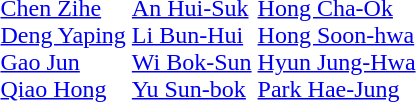<table>
<tr>
<td></td>
<td><br><a href='#'>Chen Zihe</a><br><a href='#'>Deng Yaping</a><br><a href='#'>Gao Jun</a><br><a href='#'>Qiao Hong</a></td>
<td><br><a href='#'>An Hui-Suk</a><br><a href='#'>Li Bun-Hui</a><br><a href='#'>Wi Bok-Sun</a><br><a href='#'>Yu Sun-bok</a></td>
<td><br><a href='#'>Hong Cha-Ok</a><br><a href='#'>Hong Soon-hwa</a><br><a href='#'>Hyun Jung-Hwa</a><br><a href='#'>Park Hae-Jung</a></td>
</tr>
</table>
